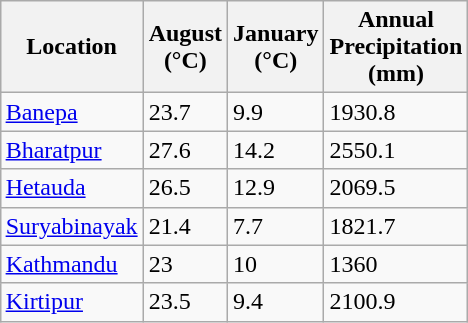<table class="wikitable sortable" style="margin:auto;">
<tr>
<th>Location</th>
<th>August<br>(°C)</th>
<th>January<br>(°C)</th>
<th>Annual<br>Precipitation<br>(mm)</th>
</tr>
<tr>
<td><a href='#'>Banepa</a></td>
<td>23.7</td>
<td>9.9</td>
<td>1930.8</td>
</tr>
<tr>
<td><a href='#'>Bharatpur</a></td>
<td>27.6</td>
<td>14.2</td>
<td>2550.1</td>
</tr>
<tr>
<td><a href='#'>Hetauda</a></td>
<td>26.5</td>
<td>12.9</td>
<td>2069.5</td>
</tr>
<tr>
<td><a href='#'>Suryabinayak</a></td>
<td>21.4</td>
<td>7.7</td>
<td>1821.7</td>
</tr>
<tr>
<td><a href='#'>Kathmandu</a></td>
<td>23</td>
<td>10</td>
<td>1360</td>
</tr>
<tr>
<td><a href='#'>Kirtipur</a></td>
<td>23.5</td>
<td>9.4</td>
<td>2100.9</td>
</tr>
</table>
